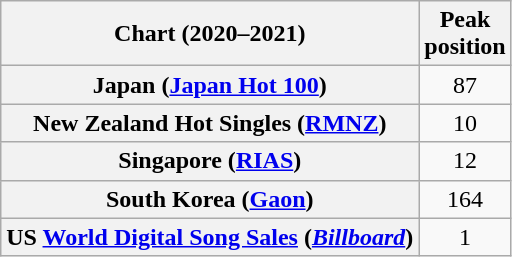<table class="wikitable sortable plainrowheaders" style="text-align:center">
<tr>
<th scope="col">Chart (2020–2021)</th>
<th scope="col">Peak<br>position</th>
</tr>
<tr>
<th scope="row">Japan (<a href='#'>Japan Hot 100</a>)</th>
<td>87</td>
</tr>
<tr>
<th scope="row">New Zealand Hot Singles (<a href='#'>RMNZ</a>)</th>
<td>10</td>
</tr>
<tr>
<th scope="row">Singapore (<a href='#'>RIAS</a>)</th>
<td>12</td>
</tr>
<tr>
<th scope="row">South Korea (<a href='#'>Gaon</a>)</th>
<td>164</td>
</tr>
<tr>
<th scope="row">US <a href='#'>World Digital Song Sales</a> (<em><a href='#'>Billboard</a></em>)</th>
<td>1</td>
</tr>
</table>
